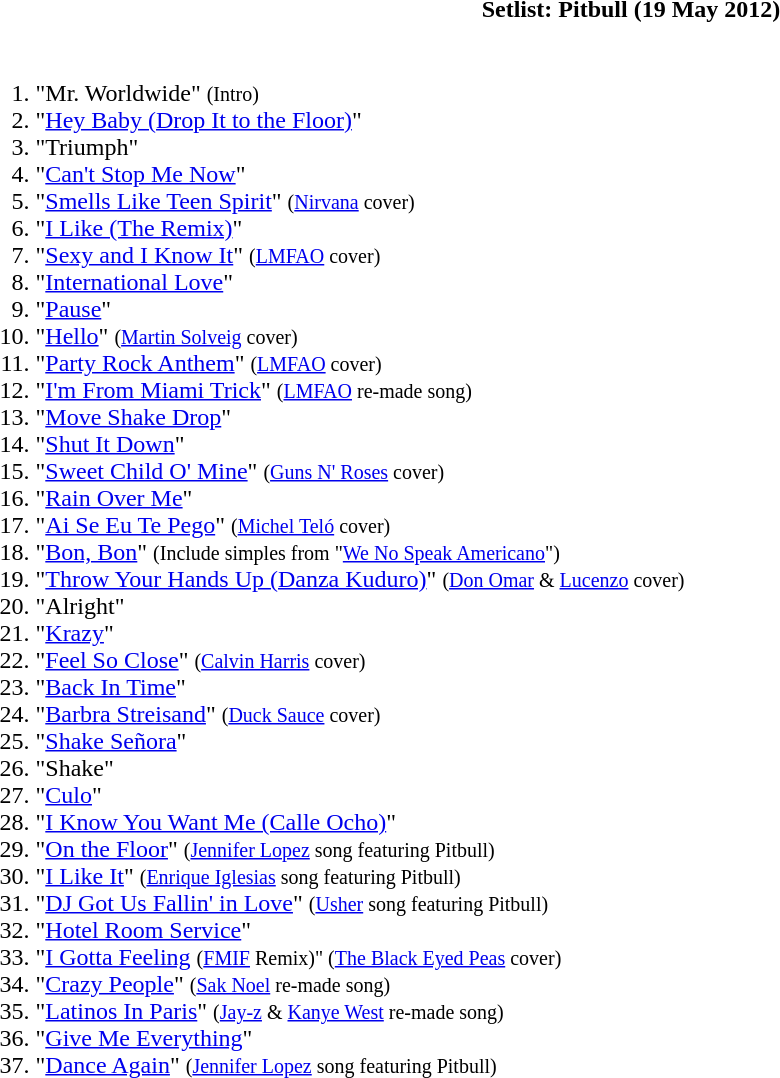<table class="toccolours collapsible collapsed" style="min-width:55em">
<tr>
<th>Setlist: Pitbull (19 May 2012)</th>
</tr>
<tr>
<td><br><ol><li>"Mr. Worldwide" <small>(Intro)</small></li><li>"<a href='#'>Hey Baby (Drop It to the Floor)</a>"</li><li>"Triumph"</li><li>"<a href='#'>Can't Stop Me Now</a>"</li><li>"<a href='#'>Smells Like Teen Spirit</a>" <small>(<a href='#'>Nirvana</a> cover)</small></li><li>"<a href='#'>I Like (The Remix)</a>"</li><li>"<a href='#'>Sexy and I Know It</a>" <small>(<a href='#'>LMFAO</a> cover)</small></li><li>"<a href='#'>International Love</a>"</li><li>"<a href='#'>Pause</a>"</li><li>"<a href='#'>Hello</a>" <small>(<a href='#'>Martin Solveig</a> cover)</small></li><li>"<a href='#'>Party Rock Anthem</a>" <small>(<a href='#'>LMFAO</a> cover)</small></li><li>"<a href='#'>I'm From Miami Trick</a>" <small>(<a href='#'>LMFAO</a> re-made song)</small></li><li>"<a href='#'>Move Shake Drop</a>"</li><li>"<a href='#'>Shut It Down</a>"</li><li>"<a href='#'>Sweet Child O' Mine</a>" <small>(<a href='#'>Guns N' Roses</a> cover)</small></li><li>"<a href='#'>Rain Over Me</a>"</li><li>"<a href='#'>Ai Se Eu Te Pego</a>" <small>(<a href='#'>Michel Teló</a> cover)</small></li><li>"<a href='#'>Bon, Bon</a>" <small>(Include simples from "<a href='#'>We No Speak Americano</a>")</small></li><li>"<a href='#'>Throw Your Hands Up (Danza Kuduro)</a>" <small>(<a href='#'>Don Omar</a> & <a href='#'>Lucenzo</a> cover)</small></li><li>"Alright"</li><li>"<a href='#'>Krazy</a>"</li><li>"<a href='#'>Feel So Close</a>" <small>(<a href='#'>Calvin Harris</a> cover)</small></li><li>"<a href='#'>Back In Time</a>"</li><li>"<a href='#'>Barbra Streisand</a>" <small>(<a href='#'>Duck Sauce</a> cover)</small></li><li>"<a href='#'>Shake Señora</a>"</li><li>"Shake"</li><li>"<a href='#'>Culo</a>"</li><li>"<a href='#'>I Know You Want Me (Calle Ocho)</a>"</li><li>"<a href='#'>On the Floor</a>" <small>(<a href='#'>Jennifer Lopez</a> song featuring Pitbull)</small></li><li>"<a href='#'>I Like It</a>" <small>(<a href='#'>Enrique Iglesias</a> song featuring Pitbull)</small></li><li>"<a href='#'>DJ Got Us Fallin' in Love</a>" <small>(<a href='#'>Usher</a> song featuring Pitbull)</small></li><li>"<a href='#'>Hotel Room Service</a>"</li><li>"<a href='#'>I Gotta Feeling</a> <small>(<a href='#'>FMIF</a> Remix)" </small> <small>(<a href='#'>The Black Eyed Peas</a> cover)</small></li><li>"<a href='#'>Crazy People</a>" <small>(<a href='#'>Sak Noel</a> re-made song)</small></li><li>"<a href='#'>Latinos In Paris</a>" <small>(<a href='#'>Jay-z</a> & <a href='#'>Kanye West</a> re-made song)</small></li><li>"<a href='#'>Give Me Everything</a>"</li><li>"<a href='#'>Dance Again</a>" <small>(<a href='#'>Jennifer Lopez</a> song featuring Pitbull)</small></li></ol></td>
</tr>
</table>
